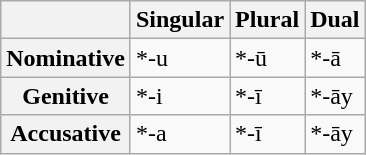<table class="wikitable">
<tr>
<th></th>
<th>Singular</th>
<th>Plural</th>
<th>Dual</th>
</tr>
<tr>
<th>Nominative</th>
<td>*-u</td>
<td>*-ū</td>
<td>*-ā</td>
</tr>
<tr>
<th>Genitive</th>
<td>*-i</td>
<td>*-ī</td>
<td>*-āy</td>
</tr>
<tr>
<th>Accusative</th>
<td>*-a</td>
<td>*-ī</td>
<td>*-āy</td>
</tr>
</table>
